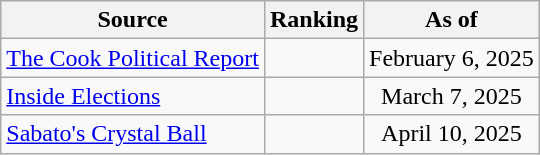<table class="wikitable" style="text-align:center">
<tr>
<th>Source</th>
<th>Ranking</th>
<th>As of</th>
</tr>
<tr>
<td align=left><a href='#'>The Cook Political Report</a></td>
<td></td>
<td>February 6, 2025</td>
</tr>
<tr>
<td align=left><a href='#'>Inside Elections</a></td>
<td></td>
<td>March 7, 2025</td>
</tr>
<tr>
<td align=left><a href='#'>Sabato's Crystal Ball</a></td>
<td></td>
<td>April 10, 2025</td>
</tr>
</table>
